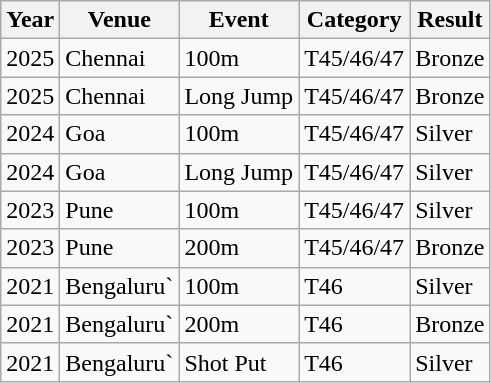<table class="wikitable">
<tr>
<th>Year</th>
<th>Venue</th>
<th>Event</th>
<th>Category</th>
<th>Result</th>
</tr>
<tr>
<td>2025</td>
<td>Chennai</td>
<td>100m</td>
<td>T45/46/47</td>
<td>Bronze</td>
</tr>
<tr>
<td>2025</td>
<td>Chennai</td>
<td>Long Jump</td>
<td>T45/46/47</td>
<td>Bronze</td>
</tr>
<tr>
<td>2024</td>
<td>Goa</td>
<td>100m</td>
<td>T45/46/47</td>
<td>Silver</td>
</tr>
<tr>
<td>2024</td>
<td>Goa</td>
<td>Long Jump</td>
<td>T45/46/47</td>
<td>Silver</td>
</tr>
<tr>
<td>2023</td>
<td>Pune</td>
<td>100m</td>
<td>T45/46/47</td>
<td>Silver</td>
</tr>
<tr>
<td>2023</td>
<td>Pune</td>
<td>200m</td>
<td>T45/46/47</td>
<td>Bronze</td>
</tr>
<tr>
<td>2021</td>
<td>Bengaluru`</td>
<td>100m</td>
<td>T46</td>
<td>Silver</td>
</tr>
<tr>
<td>2021</td>
<td>Bengaluru`</td>
<td>200m</td>
<td>T46</td>
<td>Bronze</td>
</tr>
<tr>
<td>2021</td>
<td>Bengaluru`</td>
<td>Shot Put</td>
<td>T46</td>
<td>Silver</td>
</tr>
</table>
